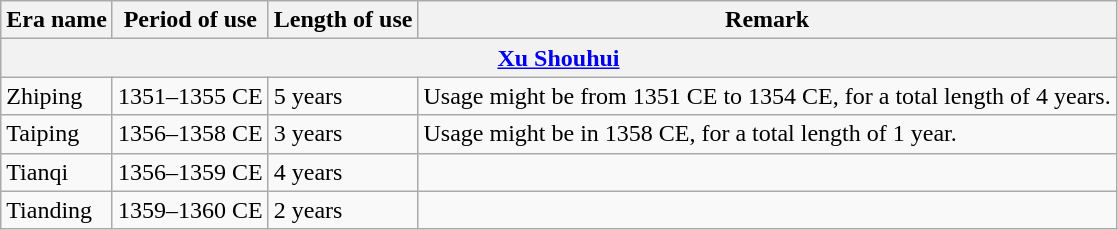<table class="wikitable">
<tr>
<th>Era name</th>
<th>Period of use</th>
<th>Length of use</th>
<th>Remark</th>
</tr>
<tr>
<th colspan="4"><a href='#'>Xu Shouhui</a><br></th>
</tr>
<tr>
<td>Zhiping<br></td>
<td>1351–1355 CE</td>
<td>5 years</td>
<td>Usage might be from 1351 CE to 1354 CE, for a total length of 4 years.</td>
</tr>
<tr>
<td>Taiping<br></td>
<td>1356–1358 CE</td>
<td>3 years</td>
<td>Usage might be in 1358 CE, for a total length of 1 year.</td>
</tr>
<tr>
<td>Tianqi<br></td>
<td>1356–1359 CE</td>
<td>4 years</td>
<td></td>
</tr>
<tr>
<td>Tianding<br></td>
<td>1359–1360 CE</td>
<td>2 years</td>
<td></td>
</tr>
</table>
